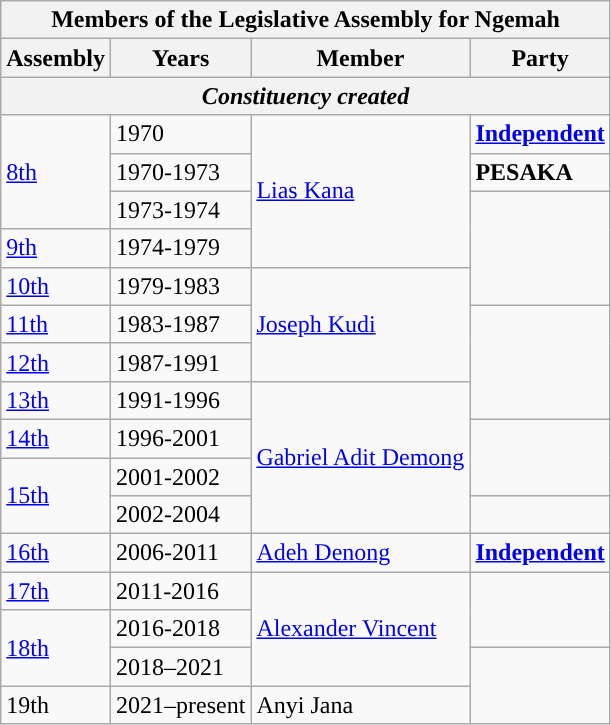<table class=wikitable>
<tr>
<th colspan="4">Members of the Legislative Assembly for Ngemah</th>
</tr>
<tr>
<th>Assembly</th>
<th>Years</th>
<th>Member</th>
<th>Party</th>
</tr>
<tr>
<th colspan=4 align=center><em>Constituency created</em></th>
</tr>
<tr>
<td rowspan=3><a href='#'>8th</a></td>
<td>1970</td>
<td rowspan="4"><a href='#'>Lias Kana</a></td>
<td><strong><a href='#'>Independent</a></strong></td>
</tr>
<tr>
<td>1970-1973</td>
<td><strong>PESAKA</strong></td>
</tr>
<tr>
<td>1973-1974</td>
<td rowspan="3"></td>
</tr>
<tr>
<td><a href='#'>9th</a></td>
<td>1974-1979</td>
</tr>
<tr>
<td><a href='#'>10th</a></td>
<td>1979-1983</td>
<td rowspan=3><a href='#'>Joseph Kudi</a></td>
</tr>
<tr>
<td><a href='#'>11th</a></td>
<td>1983-1987</td>
<td rowspan=3></td>
</tr>
<tr>
<td><a href='#'>12th</a></td>
<td>1987-1991</td>
</tr>
<tr>
<td><a href='#'>13th</a></td>
<td>1991-1996</td>
<td rowspan=4><a href='#'>Gabriel Adit Demong</a></td>
</tr>
<tr>
<td><a href='#'>14th</a></td>
<td>1996-2001</td>
<td rowspan=2></td>
</tr>
<tr>
<td rowspan=2><a href='#'>15th</a></td>
<td>2001-2002</td>
</tr>
<tr>
<td>2002-2004</td>
<td></td>
</tr>
<tr>
<td><a href='#'>16th</a></td>
<td>2006-2011</td>
<td><a href='#'>Adeh Denong</a></td>
<td><strong><a href='#'>Independent</a></strong></td>
</tr>
<tr>
<td><a href='#'>17th</a></td>
<td>2011-2016</td>
<td rowspan="3"><a href='#'>Alexander Vincent</a></td>
<td rowspan=2></td>
</tr>
<tr>
<td rowspan="2"><a href='#'>18th</a></td>
<td>2016-2018</td>
</tr>
<tr>
<td>2018–2021</td>
<td rowspan="2"></td>
</tr>
<tr>
<td>19th</td>
<td>2021–present</td>
<td>Anyi Jana</td>
</tr>
</table>
